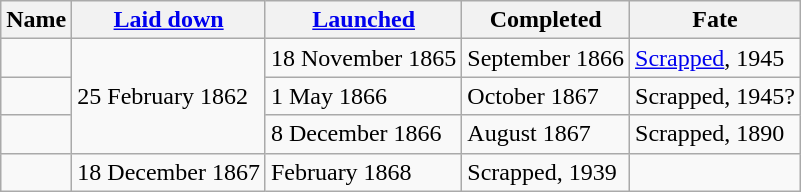<table class="wikitable plainrowheaders">
<tr>
<th scope="col">Name</th>
<th scope="col"><a href='#'>Laid down</a></th>
<th scope="col"><a href='#'>Launched</a></th>
<th scope="col">Completed</th>
<th scope="col">Fate</th>
</tr>
<tr>
<td scope="row"></td>
<td rowspan=3>25 February 1862</td>
<td>18 November 1865</td>
<td>September 1866</td>
<td><a href='#'>Scrapped</a>, 1945</td>
</tr>
<tr>
<td scope="row"></td>
<td>1 May 1866</td>
<td>October 1867</td>
<td>Scrapped, 1945?</td>
</tr>
<tr>
<td scope="row"></td>
<td>8 December 1866</td>
<td>August 1867</td>
<td>Scrapped, 1890</td>
</tr>
<tr>
<td scope="row"></td>
<td>18 December 1867</td>
<td>February 1868</td>
<td>Scrapped, 1939</td>
</tr>
</table>
